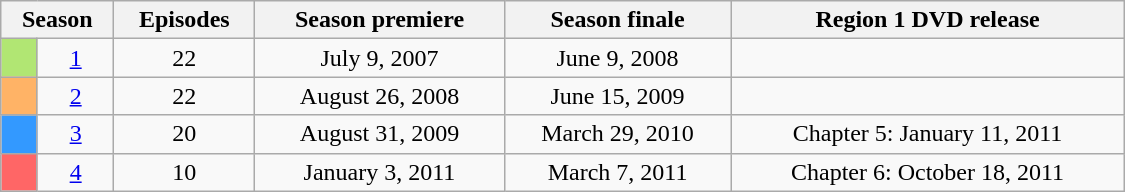<table class="wikitable" style="width:750px;">
<tr>
<th colspan="2">Season</th>
<th>Episodes</th>
<th>Season premiere</th>
<th>Season finale</th>
<th colspan="2">Region 1 DVD release</th>
</tr>
<tr>
<td style="background:#b1e673;"></td>
<td style="text-align:center;"><a href='#'>1</a></td>
<td style="text-align:center;">22</td>
<td style="text-align:center;">July 9, 2007</td>
<td style="text-align:center;">June 9, 2008</td>
<td style="text-align:center;"></td>
</tr>
<tr>
<td style="background:#ffb366;"></td>
<td style="text-align:center;"><a href='#'>2</a></td>
<td style="text-align:center;">22</td>
<td style="text-align:center;">August 26, 2008</td>
<td style="text-align:center;">June 15, 2009</td>
<td style="text-align:center;"></td>
</tr>
<tr>
<td style="background:#39f;"></td>
<td style="text-align:center;"><a href='#'>3</a></td>
<td style="text-align:center;">20</td>
<td style="text-align:center;">August 31, 2009 </td>
<td style="text-align:center;">March 29, 2010</td>
<td colspan="2" style="text-align:center;">Chapter 5: January 11, 2011 </td>
</tr>
<tr>
<td style="background:#f66;"></td>
<td style="text-align:center;"><a href='#'>4</a></td>
<td style="text-align:center;">10</td>
<td style="text-align:center;">January 3, 2011</td>
<td style="text-align:center;">March 7, 2011</td>
<td colspan="2" style="text-align:center;">Chapter 6: October 18, 2011</td>
</tr>
</table>
